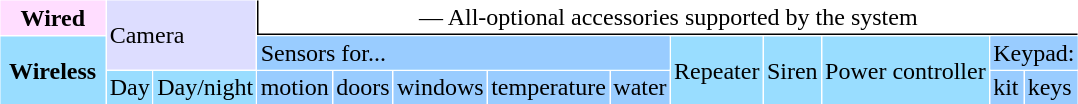<table BORDER=0 CELLSPACING=1 CELLPADDING=2>
<tr>
<th BGCOLOR=FFDDFF>Wired</th>
<td ROWSPAN=2 COLSPAN=2 BGCOLOR=DDDDFF>Camera</td>
<td COLSPAN=10 ALIGN=CENTER STYLE="border-left: solid 1px black; border-bottom: solid 1px black">— All-optional accessories supported by the system</td>
</tr>
<tr BGCOLOR=99DDFF>
<th ROWSPAN=2> Wireless </th>
<td COLSPAN=5 BGCOLOR=99CCFF>Sensors for...</td>
<td ROWSPAN=2>Repeater</td>
<td ROWSPAN=2>Siren</td>
<td ROWSPAN=2>Power controller</td>
<td COLSPAN=2 BGCOLOR=99CCFF>Keypad:</td>
</tr>
<tr BGCOLOR=99CCFF>
<td BGCOLOR=99DDFF>Day</td>
<td BGCOLOR=99DDFF>Day/night</td>
<td>motion</td>
<td>doors</td>
<td>windows</td>
<td>temperature</td>
<td>water</td>
<td>kit</td>
<td>keys</td>
</tr>
</table>
